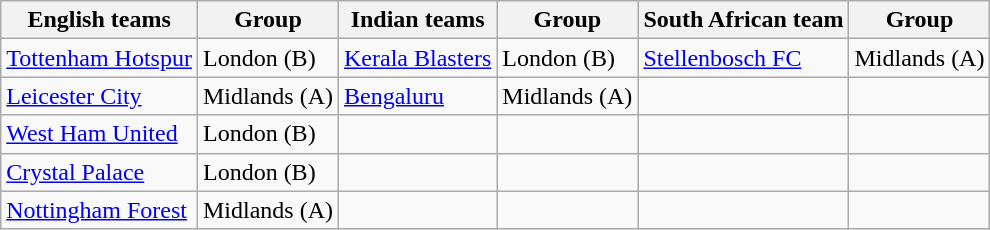<table class="wikitable sortable" style="text-align: left;">
<tr>
<th> English teams</th>
<th>Group</th>
<th> Indian teams</th>
<th>Group</th>
<th> South African team</th>
<th>Group</th>
</tr>
<tr>
<td><a href='#'>Tottenham Hotspur</a></td>
<td>London (B)</td>
<td><a href='#'>Kerala Blasters</a></td>
<td>London (B)</td>
<td><a href='#'>Stellenbosch FC</a></td>
<td>Midlands (A)</td>
</tr>
<tr>
<td><a href='#'>Leicester City</a></td>
<td>Midlands (A)</td>
<td><a href='#'>Bengaluru</a></td>
<td>Midlands (A)</td>
<td></td>
<td></td>
</tr>
<tr>
<td><a href='#'>West Ham United</a></td>
<td>London (B)</td>
<td></td>
<td></td>
<td></td>
<td></td>
</tr>
<tr>
<td><a href='#'>Crystal Palace</a></td>
<td>London (B)</td>
<td></td>
<td></td>
<td></td>
<td></td>
</tr>
<tr>
<td><a href='#'>Nottingham Forest</a></td>
<td>Midlands (A)</td>
<td></td>
<td></td>
<td></td>
<td></td>
</tr>
</table>
